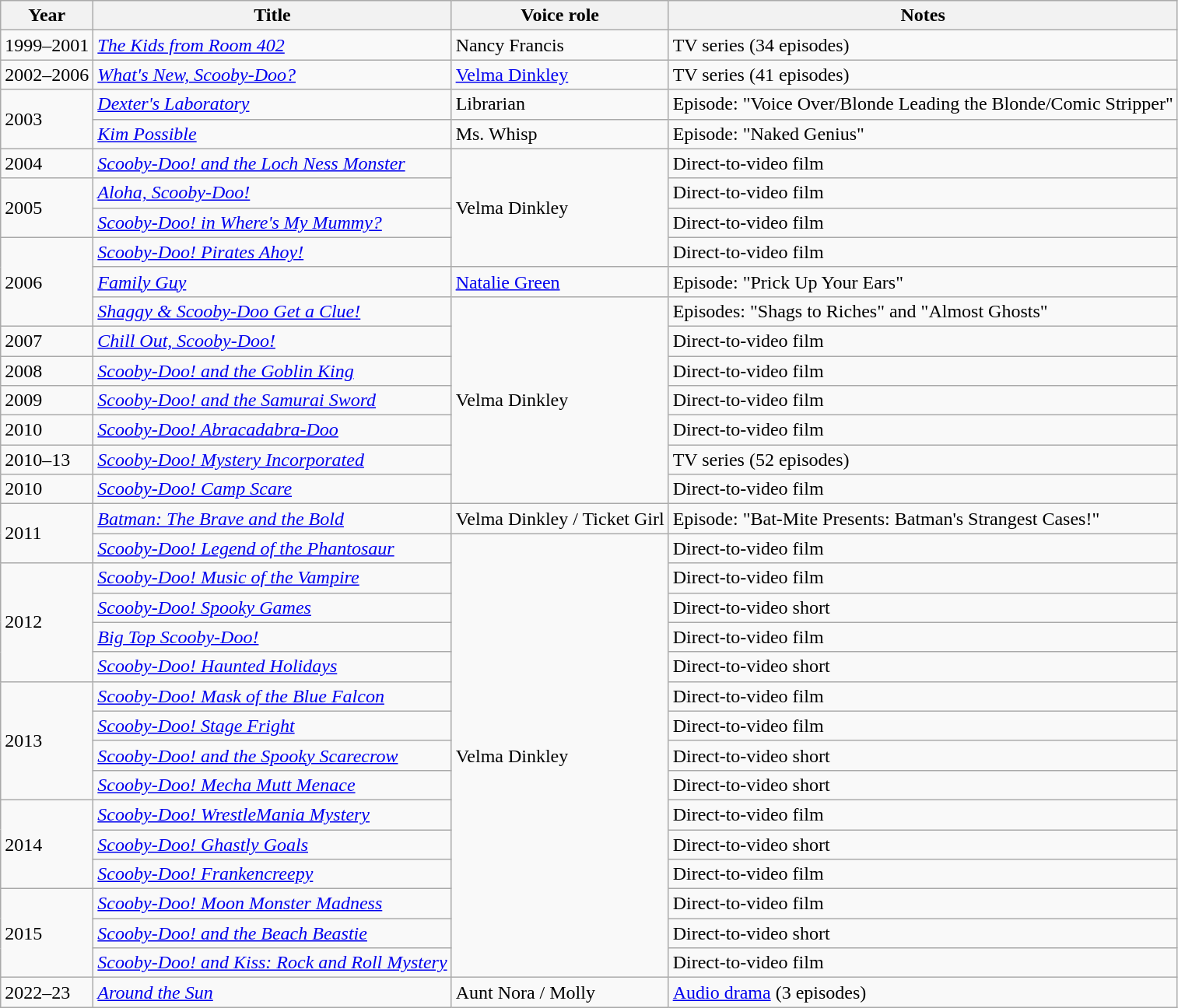<table class="wikitable sortable">
<tr>
<th>Year</th>
<th>Title</th>
<th>Voice role</th>
<th class="unsortable">Notes</th>
</tr>
<tr>
<td>1999–2001</td>
<td data-sort-value="Kids from Room 402, The"><em><a href='#'>The Kids from Room 402</a></em></td>
<td>Nancy Francis</td>
<td>TV series (34 episodes)</td>
</tr>
<tr>
<td>2002–2006</td>
<td><em><a href='#'>What's New, Scooby-Doo?</a></em></td>
<td><a href='#'>Velma Dinkley</a></td>
<td>TV series (41 episodes) </td>
</tr>
<tr>
<td rowspan="2">2003</td>
<td><em><a href='#'>Dexter's Laboratory</a></em></td>
<td>Librarian</td>
<td>Episode: "Voice Over/Blonde Leading the Blonde/Comic Stripper"</td>
</tr>
<tr>
<td><em><a href='#'>Kim Possible</a></em></td>
<td>Ms. Whisp</td>
<td>Episode: "Naked Genius"</td>
</tr>
<tr>
<td>2004</td>
<td><em><a href='#'>Scooby-Doo! and the Loch Ness Monster</a></em></td>
<td rowspan="4">Velma Dinkley</td>
<td>Direct-to-video film</td>
</tr>
<tr>
<td rowspan="2">2005</td>
<td><em><a href='#'>Aloha, Scooby-Doo!</a></em></td>
<td>Direct-to-video film</td>
</tr>
<tr>
<td><em><a href='#'>Scooby-Doo! in Where's My Mummy?</a></em></td>
<td>Direct-to-video film</td>
</tr>
<tr>
<td rowspan="3">2006</td>
<td><em><a href='#'>Scooby-Doo! Pirates Ahoy!</a></em></td>
<td>Direct-to-video film</td>
</tr>
<tr>
<td><em><a href='#'>Family Guy</a></em></td>
<td><a href='#'>Natalie Green</a></td>
<td>Episode: "Prick Up Your Ears"</td>
</tr>
<tr>
<td><em><a href='#'>Shaggy & Scooby-Doo Get a Clue!</a></em></td>
<td rowspan="7">Velma Dinkley</td>
<td>Episodes: "Shags to Riches" and "Almost Ghosts" </td>
</tr>
<tr>
<td>2007</td>
<td><em><a href='#'>Chill Out, Scooby-Doo!</a></em></td>
<td>Direct-to-video film</td>
</tr>
<tr>
<td>2008</td>
<td><em><a href='#'>Scooby-Doo! and the Goblin King</a></em></td>
<td>Direct-to-video film</td>
</tr>
<tr>
<td>2009</td>
<td><em><a href='#'>Scooby-Doo! and the Samurai Sword</a></em></td>
<td>Direct-to-video film</td>
</tr>
<tr>
<td>2010</td>
<td><em><a href='#'>Scooby-Doo! Abracadabra-Doo</a></em></td>
<td>Direct-to-video film</td>
</tr>
<tr>
<td>2010–13</td>
<td><em><a href='#'>Scooby-Doo! Mystery Incorporated</a></em></td>
<td>TV series (52 episodes)</td>
</tr>
<tr>
<td>2010</td>
<td><em><a href='#'>Scooby-Doo! Camp Scare</a></em></td>
<td>Direct-to-video film</td>
</tr>
<tr>
<td rowspan="2">2011</td>
<td><em><a href='#'>Batman: The Brave and the Bold</a></em></td>
<td>Velma Dinkley / Ticket Girl</td>
<td>Episode: "Bat-Mite Presents: Batman's Strangest Cases!"</td>
</tr>
<tr>
<td><em><a href='#'>Scooby-Doo! Legend of the Phantosaur</a></em></td>
<td rowspan="15">Velma Dinkley</td>
<td>Direct-to-video film</td>
</tr>
<tr>
<td rowspan="4">2012</td>
<td><em><a href='#'>Scooby-Doo! Music of the Vampire</a></em></td>
<td>Direct-to-video film</td>
</tr>
<tr>
<td><em><a href='#'>Scooby-Doo! Spooky Games</a></em></td>
<td>Direct-to-video short</td>
</tr>
<tr>
<td><em><a href='#'>Big Top Scooby-Doo!</a></em></td>
<td>Direct-to-video film</td>
</tr>
<tr>
<td><em><a href='#'>Scooby-Doo! Haunted Holidays</a></em></td>
<td>Direct-to-video short</td>
</tr>
<tr>
<td rowspan="4">2013</td>
<td><em><a href='#'>Scooby-Doo! Mask of the Blue Falcon</a></em></td>
<td>Direct-to-video film</td>
</tr>
<tr>
<td><em><a href='#'>Scooby-Doo! Stage Fright</a></em></td>
<td>Direct-to-video film</td>
</tr>
<tr>
<td><em><a href='#'>Scooby-Doo! and the Spooky Scarecrow</a></em></td>
<td>Direct-to-video short</td>
</tr>
<tr>
<td><em><a href='#'>Scooby-Doo! Mecha Mutt Menace</a></em></td>
<td>Direct-to-video short</td>
</tr>
<tr>
<td rowspan="3">2014</td>
<td><em><a href='#'>Scooby-Doo! WrestleMania Mystery</a></em></td>
<td>Direct-to-video film</td>
</tr>
<tr>
<td><em><a href='#'>Scooby-Doo! Ghastly Goals</a></em></td>
<td>Direct-to-video short</td>
</tr>
<tr>
<td><em><a href='#'>Scooby-Doo! Frankencreepy</a></em></td>
<td>Direct-to-video film</td>
</tr>
<tr>
<td rowspan="3">2015</td>
<td><em><a href='#'>Scooby-Doo! Moon Monster Madness</a></em></td>
<td>Direct-to-video film</td>
</tr>
<tr>
<td><em><a href='#'>Scooby-Doo! and the Beach Beastie</a></em></td>
<td>Direct-to-video short</td>
</tr>
<tr>
<td><em><a href='#'>Scooby-Doo! and Kiss: Rock and Roll Mystery</a></em></td>
<td>Direct-to-video film</td>
</tr>
<tr>
<td>2022–23</td>
<td><a href='#'><em>Around the Sun</em></a></td>
<td>Aunt Nora / Molly</td>
<td><a href='#'>Audio drama</a> (3 episodes)</td>
</tr>
</table>
